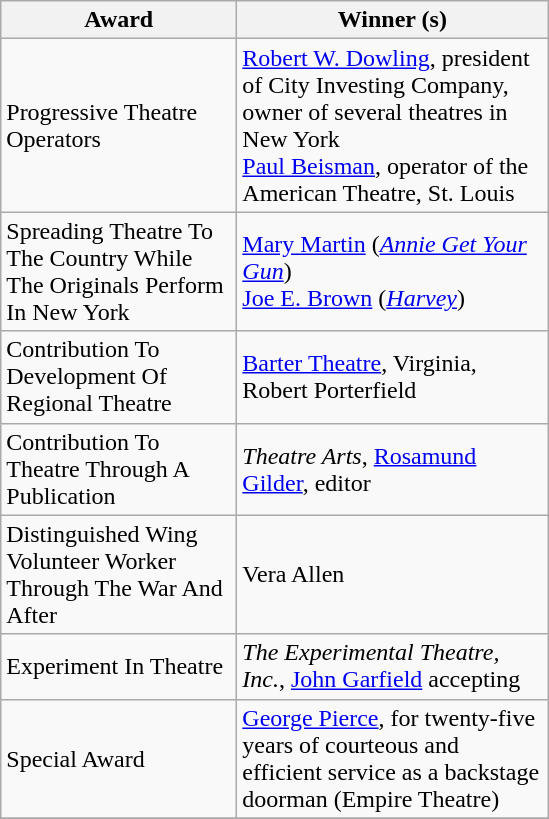<table class="wikitable">
<tr>
<th width="150"><strong>Award</strong></th>
<th width="200"><strong>Winner (s)</strong></th>
</tr>
<tr>
<td>Progressive Theatre Operators</td>
<td><a href='#'>Robert W. Dowling</a>, president of City Investing Company, owner of several theatres in New York<br><a href='#'>Paul Beisman</a>, operator of the American Theatre, St. Louis</td>
</tr>
<tr>
<td>Spreading Theatre To The Country While The Originals Perform In New York</td>
<td><a href='#'>Mary Martin</a> (<em><a href='#'>Annie Get Your Gun</a></em>)<br><a href='#'>Joe E. Brown</a> (<em><a href='#'>Harvey</a></em>)</td>
</tr>
<tr>
<td>Contribution To Development Of Regional Theatre</td>
<td><a href='#'>Barter Theatre</a>, Virginia, Robert Porterfield</td>
</tr>
<tr>
<td>Contribution To Theatre Through A Publication</td>
<td><em>Theatre Arts</em>,  <a href='#'>Rosamund Gilder</a>, editor</td>
</tr>
<tr>
<td>Distinguished Wing Volunteer Worker Through The War And After</td>
<td>Vera Allen</td>
</tr>
<tr>
<td>Experiment In Theatre</td>
<td><em>The Experimental Theatre, Inc.</em>, <a href='#'>John Garfield</a> accepting</td>
</tr>
<tr>
<td>Special Award</td>
<td><a href='#'>George Pierce</a>, for twenty-five years of courteous and efficient service as a backstage doorman (Empire Theatre)</td>
</tr>
<tr>
</tr>
</table>
